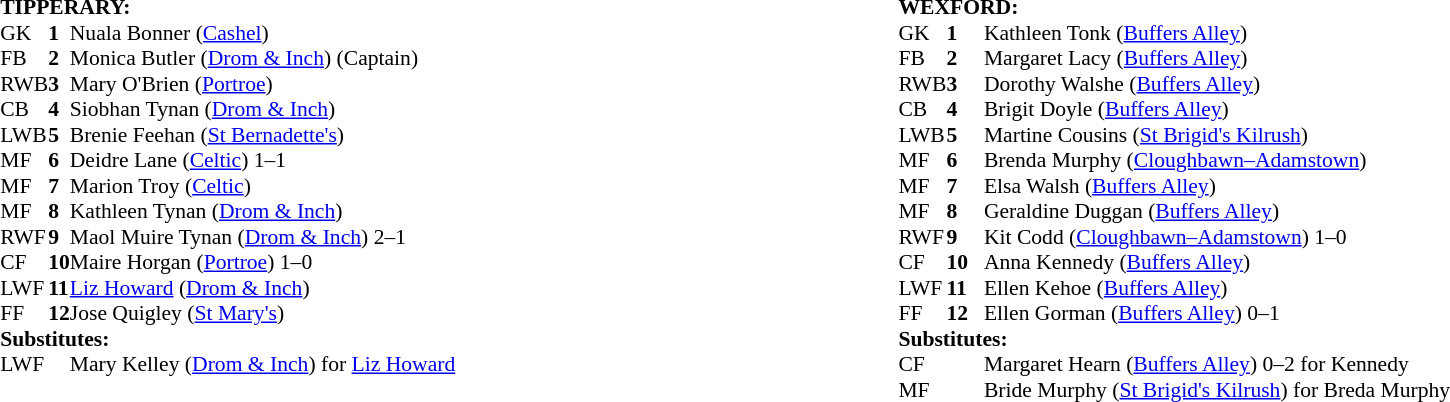<table width="100%">
<tr>
<td valign="top" width="50%"><br><table style="font-size: 90%" cellspacing="0" cellpadding="0" align="center">
<tr>
<td colspan="4"><strong>TIPPERARY:</strong></td>
</tr>
<tr>
<td>GK</td>
<td><strong>1</strong></td>
<td>Nuala Bonner (<a href='#'>Cashel</a>)</td>
</tr>
<tr>
<td>FB</td>
<td><strong>2</strong></td>
<td>Monica Butler (<a href='#'>Drom & Inch</a>) (Captain)</td>
</tr>
<tr>
<td>RWB</td>
<td><strong>3</strong></td>
<td>Mary O'Brien (<a href='#'>Portroe</a>)</td>
</tr>
<tr>
<td>CB</td>
<td><strong>4</strong></td>
<td>Siobhan Tynan (<a href='#'>Drom & Inch</a>)</td>
</tr>
<tr>
<td>LWB</td>
<td><strong>5</strong></td>
<td>Brenie Feehan (<a href='#'>St Bernadette's</a>)</td>
</tr>
<tr>
<td>MF</td>
<td><strong>6</strong></td>
<td>Deidre Lane (<a href='#'>Celtic</a>) 1–1</td>
</tr>
<tr>
<td>MF</td>
<td><strong>7</strong></td>
<td>Marion Troy (<a href='#'>Celtic</a>)</td>
</tr>
<tr>
<td>MF</td>
<td><strong>8</strong></td>
<td>Kathleen Tynan (<a href='#'>Drom & Inch</a>)</td>
</tr>
<tr>
<td>RWF</td>
<td><strong>9</strong></td>
<td>Maol Muire Tynan (<a href='#'>Drom & Inch</a>) 2–1</td>
</tr>
<tr>
<td>CF</td>
<td><strong>10</strong></td>
<td>Maire Horgan (<a href='#'>Portroe</a>) 1–0</td>
</tr>
<tr>
<td>LWF</td>
<td><strong>11</strong></td>
<td><a href='#'>Liz Howard</a> (<a href='#'>Drom & Inch</a>)  </td>
</tr>
<tr>
<td>FF</td>
<td><strong>12</strong></td>
<td>Jose Quigley (<a href='#'>St Mary's</a>)</td>
</tr>
<tr>
<td colspan=4><strong>Substitutes:</strong></td>
</tr>
<tr>
<td>LWF</td>
<td></td>
<td>Mary Kelley (<a href='#'>Drom & Inch</a>) for <a href='#'>Liz Howard</a> </td>
</tr>
<tr>
</tr>
</table>
</td>
<td valign="top" width="50%"><br><table style="font-size: 90%" cellspacing="0" cellpadding="0" align=center>
<tr>
<td colspan="4"><strong>WEXFORD:</strong></td>
</tr>
<tr>
<th width="25"></th>
<th width="25"></th>
</tr>
<tr>
<td>GK</td>
<td><strong>1</strong></td>
<td>Kathleen Tonk (<a href='#'>Buffers Alley</a>)</td>
</tr>
<tr>
<td>FB</td>
<td><strong>2</strong></td>
<td>Margaret Lacy (<a href='#'>Buffers Alley</a>)</td>
</tr>
<tr>
<td>RWB</td>
<td><strong>3</strong></td>
<td>Dorothy Walshe (<a href='#'>Buffers Alley</a>)</td>
</tr>
<tr>
<td>CB</td>
<td><strong>4</strong></td>
<td>Brigit Doyle  (<a href='#'>Buffers Alley</a>)</td>
</tr>
<tr>
<td>LWB</td>
<td><strong>5</strong></td>
<td>Martine Cousins  (<a href='#'>St Brigid's Kilrush</a>)</td>
</tr>
<tr>
<td>MF</td>
<td><strong>6</strong></td>
<td>Brenda Murphy (<a href='#'>Cloughbawn–Adamstown</a>) </td>
</tr>
<tr>
<td>MF</td>
<td><strong>7</strong></td>
<td>Elsa Walsh (<a href='#'>Buffers Alley</a>)</td>
</tr>
<tr>
<td>MF</td>
<td><strong>8</strong></td>
<td>Geraldine Duggan (<a href='#'>Buffers Alley</a>)</td>
</tr>
<tr>
<td>RWF</td>
<td><strong>9</strong></td>
<td>Kit Codd (<a href='#'>Cloughbawn–Adamstown</a>) 1–0</td>
</tr>
<tr>
<td>CF</td>
<td><strong>10</strong></td>
<td>Anna Kennedy  (<a href='#'>Buffers Alley</a>) </td>
</tr>
<tr>
<td>LWF</td>
<td><strong>11</strong></td>
<td>Ellen Kehoe (<a href='#'>Buffers Alley</a>)</td>
</tr>
<tr>
<td>FF</td>
<td><strong>12</strong></td>
<td>Ellen Gorman (<a href='#'>Buffers Alley</a>) 0–1</td>
</tr>
<tr>
<td colspan=4><strong>Substitutes:</strong></td>
</tr>
<tr>
<td>CF</td>
<td></td>
<td>Margaret Hearn (<a href='#'>Buffers Alley</a>) 0–2 for Kennedy </td>
</tr>
<tr>
<td>MF</td>
<td></td>
<td>Bride Murphy (<a href='#'>St Brigid's Kilrush</a>) for Breda Murphy </td>
</tr>
<tr>
</tr>
</table>
</td>
</tr>
</table>
